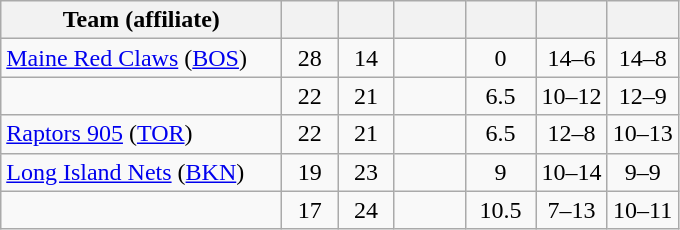<table class="wikitable" style="text-align:center">
<tr>
<th style="width:180px">Team (affiliate)</th>
<th style="width:30px"></th>
<th style="width:30px"></th>
<th style="width:40px"></th>
<th style="width:40px"></th>
<th style="width:40px"></th>
<th style="width:40px"></th>
</tr>
<tr>
<td align=left><a href='#'>Maine Red Claws</a> (<a href='#'>BOS</a>)</td>
<td>28</td>
<td>14</td>
<td></td>
<td>0</td>
<td>14–6</td>
<td>14–8</td>
</tr>
<tr>
<td align=left></td>
<td>22</td>
<td>21</td>
<td></td>
<td>6.5</td>
<td>10–12</td>
<td>12–9</td>
</tr>
<tr>
<td align=left><a href='#'>Raptors 905</a> (<a href='#'>TOR</a>)</td>
<td>22</td>
<td>21</td>
<td></td>
<td>6.5</td>
<td>12–8</td>
<td>10–13</td>
</tr>
<tr>
<td align=left><a href='#'>Long Island Nets</a> (<a href='#'>BKN</a>)</td>
<td>19</td>
<td>23</td>
<td></td>
<td>9</td>
<td>10–14</td>
<td>9–9</td>
</tr>
<tr>
<td align=left></td>
<td>17</td>
<td>24</td>
<td></td>
<td>10.5</td>
<td>7–13</td>
<td>10–11</td>
</tr>
</table>
